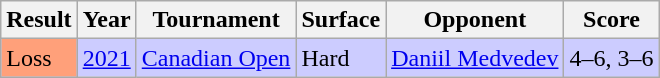<table class="wikitable">
<tr>
<th>Result</th>
<th>Year</th>
<th>Tournament</th>
<th>Surface</th>
<th>Opponent</th>
<th>Score</th>
</tr>
<tr bgcolor=ccccff>
<td bgcolor=FFA07A>Loss</td>
<td><a href='#'>2021</a></td>
<td style="background:#ccccff;"><a href='#'>Canadian Open</a></td>
<td>Hard</td>
<td> <a href='#'>Daniil Medvedev</a></td>
<td style="background:#ccccff;">4–6, 3–6</td>
</tr>
</table>
